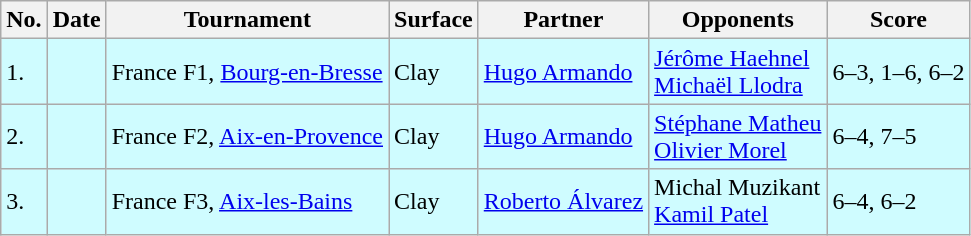<table class="sortable wikitable">
<tr>
<th>No.</th>
<th>Date</th>
<th>Tournament</th>
<th>Surface</th>
<th>Partner</th>
<th>Opponents</th>
<th class="unsortable">Score</th>
</tr>
<tr style="background:#cffcff;">
<td>1.</td>
<td></td>
<td>France F1, <a href='#'>Bourg-en-Bresse</a></td>
<td>Clay</td>
<td> <a href='#'>Hugo Armando</a></td>
<td> <a href='#'>Jérôme Haehnel</a> <br>  <a href='#'>Michaël Llodra</a></td>
<td>6–3, 1–6, 6–2</td>
</tr>
<tr style="background:#cffcff;">
<td>2.</td>
<td></td>
<td>France F2, <a href='#'>Aix-en-Provence</a></td>
<td>Clay</td>
<td> <a href='#'>Hugo Armando</a></td>
<td> <a href='#'>Stéphane Matheu</a> <br>  <a href='#'>Olivier Morel</a></td>
<td>6–4, 7–5</td>
</tr>
<tr style="background:#cffcff;">
<td>3.</td>
<td></td>
<td>France F3, <a href='#'>Aix-les-Bains</a></td>
<td>Clay</td>
<td> <a href='#'>Roberto Álvarez</a></td>
<td> Michal Muzikant <br>  <a href='#'>Kamil Patel</a></td>
<td>6–4, 6–2</td>
</tr>
</table>
